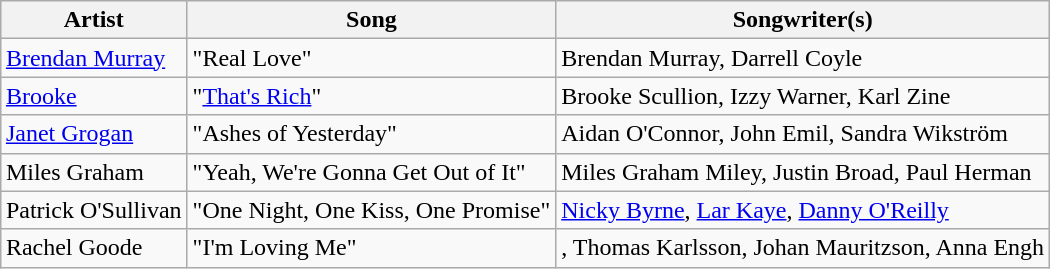<table class="sortable wikitable nowraplinks" style="margin: 1em auto 1em auto;">
<tr>
<th>Artist</th>
<th>Song</th>
<th>Songwriter(s)</th>
</tr>
<tr>
<td><a href='#'>Brendan Murray</a></td>
<td>"Real Love"</td>
<td>Brendan Murray, Darrell Coyle</td>
</tr>
<tr>
<td><a href='#'>Brooke</a></td>
<td>"<a href='#'>That's Rich</a>"</td>
<td>Brooke Scullion, Izzy Warner, Karl Zine</td>
</tr>
<tr>
<td><a href='#'>Janet Grogan</a></td>
<td>"Ashes of Yesterday"</td>
<td>Aidan O'Connor, John Emil, Sandra Wikström</td>
</tr>
<tr>
<td>Miles Graham</td>
<td>"Yeah, We're Gonna Get Out of It"</td>
<td>Miles Graham Miley, Justin Broad, Paul Herman</td>
</tr>
<tr>
<td>Patrick O'Sullivan</td>
<td>"One Night, One Kiss, One Promise"</td>
<td><a href='#'>Nicky Byrne</a>, <a href='#'>Lar Kaye</a>, <a href='#'>Danny O'Reilly</a></td>
</tr>
<tr>
<td>Rachel Goode</td>
<td>"I'm Loving Me"</td>
<td>, Thomas Karlsson, Johan Mauritzson, Anna Engh</td>
</tr>
</table>
